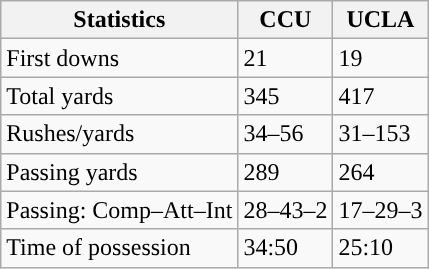<table class="wikitable" style="float: left;">
<tr>
<th>Statistics</th>
<th>CCU</th>
<th>UCLA</th>
</tr>
<tr>
<td>First downs</td>
<td>21</td>
<td>19</td>
</tr>
<tr>
<td>Total yards</td>
<td>345</td>
<td>417</td>
</tr>
<tr>
<td>Rushes/yards</td>
<td>34–56</td>
<td>31–153</td>
</tr>
<tr>
<td>Passing yards</td>
<td>289</td>
<td>264</td>
</tr>
<tr>
<td>Passing: Comp–Att–Int</td>
<td>28–43–2</td>
<td>17–29–3</td>
</tr>
<tr>
<td>Time of possession</td>
<td>34:50</td>
<td>25:10</td>
</tr>
</table>
